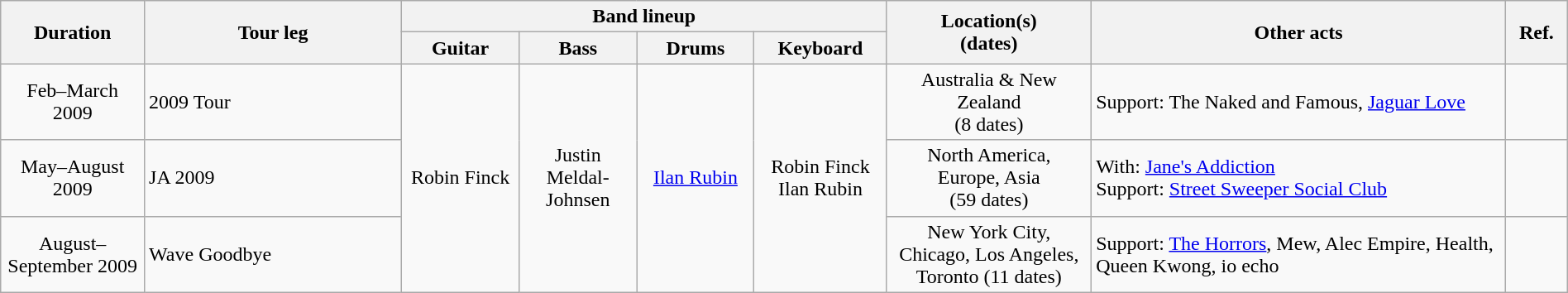<table class="wikitable" style="width:100%">
<tr>
<th width="75" rowspan="2">Duration</th>
<th width="140" rowspan="2">Tour leg</th>
<th colspan="4">Band lineup</th>
<th width="110" rowspan="2">Location(s)<br>(dates)</th>
<th width="230" rowspan="2">Other acts</th>
<th width="15" rowspan="2">Ref.</th>
</tr>
<tr>
<th width="60">Guitar</th>
<th width="60">Bass</th>
<th width="60">Drums</th>
<th width="60">Keyboard</th>
</tr>
<tr>
<td align="center">Feb–March 2009</td>
<td>2009 Tour</td>
<td align="center" rowspan="3">Robin Finck</td>
<td align="center" rowspan="3">Justin Meldal-Johnsen</td>
<td align="center" rowspan="3"><a href='#'>Ilan Rubin</a></td>
<td align="center" rowspan="3">Robin Finck<br>Ilan Rubin</td>
<td align="center">Australia & New Zealand <br>(8 dates)</td>
<td>Support: The Naked and Famous, <a href='#'>Jaguar Love</a></td>
<td align="center"></td>
</tr>
<tr>
<td align="center">May–August 2009</td>
<td> JA 2009</td>
<td align="center">North America,<br>Europe, Asia<br>(59 dates)</td>
<td>With: <a href='#'>Jane's Addiction</a><br>Support: <a href='#'>Street Sweeper Social Club</a></td>
<td align="center"></td>
</tr>
<tr>
<td align="center">August–September 2009</td>
<td>Wave Goodbye</td>
<td align="center">New York City, Chicago, Los Angeles, Toronto (11 dates)</td>
<td>Support: <a href='#'>The Horrors</a>, Mew, Alec Empire, Health, Queen Kwong, io echo</td>
<td align="center"></td>
</tr>
</table>
